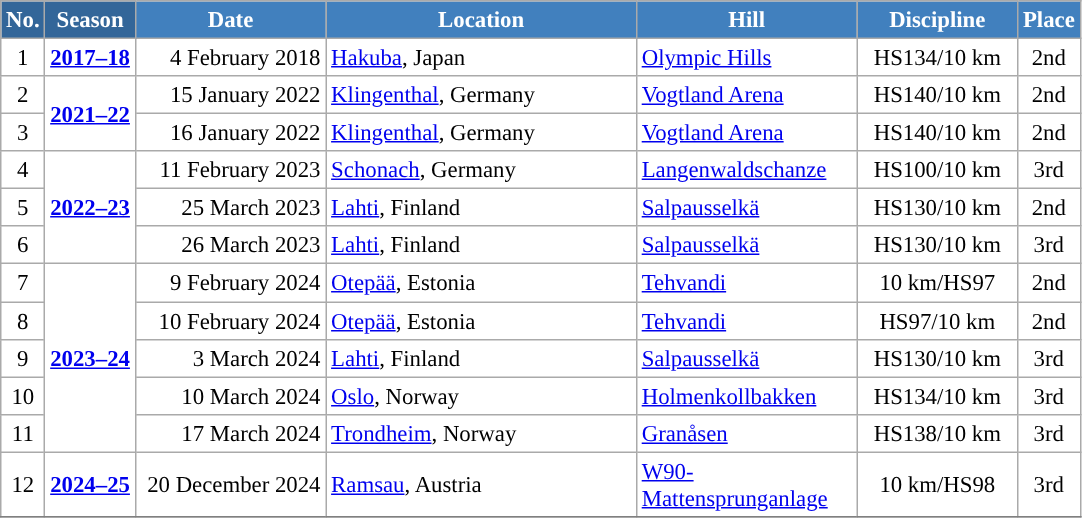<table class="wikitable sortable" style="font-size:95%; text-align:center; border:grey solid 1px; border-collapse:collapse; background:#ffffff;">
<tr style="background:#efefef;">
<th style="background-color:#369; color:white;"><strong>No.</strong></th>
<th style="background-color:#369; color:white;"><strong>Season</strong></th>
<th style="background-color:#4180be; color:white; width:120px;"><strong>Date</strong></th>
<th style="background-color:#4180be; color:white; width:200px;"><strong>Location</strong></th>
<th style="background-color:#4180be; color:white; width:140px;"><strong>Hill</strong></th>
<th style="background-color:#4180be; color:white; width:100px;"><strong>Discipline</strong></th>
<th style="background-color:#4180be; color:white;"><strong>Place</strong></th>
</tr>
<tr>
<td align=center>1</td>
<td align=center><strong><a href='#'>2017–18</a></strong></td>
<td align=right>4 February 2018</td>
<td align=left> <a href='#'>Hakuba</a>, Japan</td>
<td align=left><a href='#'>Olympic Hills</a></td>
<td>HS134/10 km</td>
<td>2nd</td>
</tr>
<tr>
<td align=center>2</td>
<td rowspan=2 align=center><strong><a href='#'>2021–22</a></strong></td>
<td align=right>15 January 2022</td>
<td align=left> <a href='#'>Klingenthal</a>, Germany</td>
<td align=left><a href='#'>Vogtland Arena</a></td>
<td>HS140/10 km</td>
<td>2nd</td>
</tr>
<tr>
<td align=center>3</td>
<td align=right>16 January 2022</td>
<td align=left> <a href='#'>Klingenthal</a>, Germany</td>
<td align=left><a href='#'>Vogtland Arena</a></td>
<td>HS140/10 km</td>
<td>2nd</td>
</tr>
<tr>
<td align=center>4</td>
<td rowspan=3 align=center><strong><a href='#'>2022–23</a></strong></td>
<td align=right>11 February 2023</td>
<td align=left> <a href='#'>Schonach</a>, Germany</td>
<td align=left><a href='#'>Langenwaldschanze</a></td>
<td>HS100/10 km</td>
<td>3rd</td>
</tr>
<tr>
<td align=center>5</td>
<td align=right>25 March 2023</td>
<td align=left> <a href='#'>Lahti</a>, Finland</td>
<td align=left><a href='#'>Salpausselkä</a></td>
<td>HS130/10 km</td>
<td>2nd</td>
</tr>
<tr>
<td align=center>6</td>
<td align=right>26 March 2023</td>
<td align=left> <a href='#'>Lahti</a>, Finland</td>
<td align=left><a href='#'>Salpausselkä</a></td>
<td>HS130/10 km</td>
<td>3rd</td>
</tr>
<tr>
<td align=center>7</td>
<td rowspan=5 align=center><strong><a href='#'>2023–24</a></strong></td>
<td align=right>9 February 2024</td>
<td align=left> <a href='#'>Otepää</a>, Estonia</td>
<td align=left><a href='#'>Tehvandi</a></td>
<td>10 km/HS97</td>
<td>2nd</td>
</tr>
<tr>
<td align=center>8</td>
<td align=right>10 February 2024</td>
<td align=left> <a href='#'>Otepää</a>, Estonia</td>
<td align=left><a href='#'>Tehvandi</a></td>
<td>HS97/10 km</td>
<td>2nd</td>
</tr>
<tr>
<td align=center>9</td>
<td align=right>3 March 2024</td>
<td align=left> <a href='#'>Lahti</a>, Finland</td>
<td align=left><a href='#'>Salpausselkä</a></td>
<td>HS130/10 km</td>
<td>3rd</td>
</tr>
<tr>
<td align=center>10</td>
<td align=right>10 March 2024</td>
<td align=left> <a href='#'>Oslo</a>, Norway</td>
<td align=left><a href='#'>Holmenkollbakken</a></td>
<td>HS134/10 km</td>
<td>3rd</td>
</tr>
<tr>
<td align=center>11</td>
<td align=right>17 March 2024</td>
<td align=left> <a href='#'>Trondheim</a>, Norway</td>
<td align=left><a href='#'>Granåsen</a></td>
<td>HS138/10 km</td>
<td>3rd</td>
</tr>
<tr>
<td align=center>12</td>
<td><strong><a href='#'>2024–25</a></strong></td>
<td align=right>20 December 2024</td>
<td align=left> <a href='#'>Ramsau</a>, Austria</td>
<td align=left><a href='#'>W90-Mattensprunganlage</a></td>
<td>10 km/HS98</td>
<td>3rd</td>
</tr>
<tr>
</tr>
</table>
